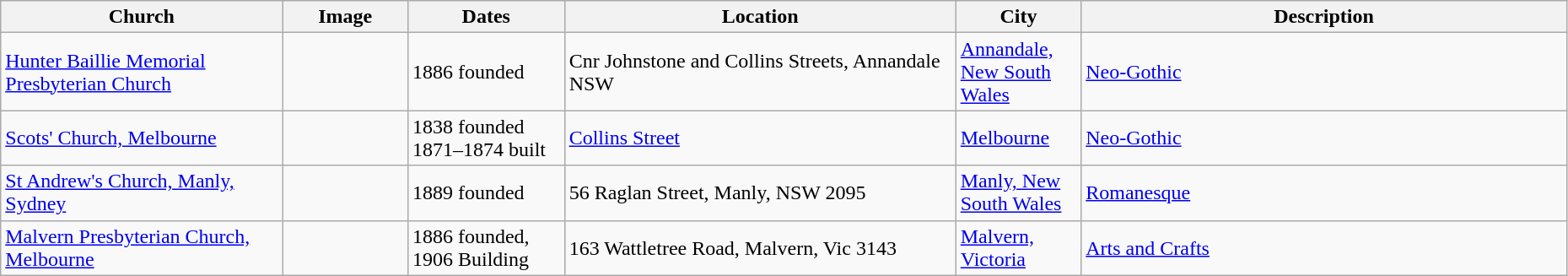<table class="wikitable sortable" style="width:98%">
<tr>
<th width = 18%><strong>Church</strong></th>
<th width = 8% class="unsortable"><strong>Image</strong></th>
<th width = 10%><strong>Dates</strong></th>
<th width = 25%><strong>Location</strong></th>
<th width = 8%><strong>City</strong></th>
<th class="unsortable"><strong>Description</strong></th>
</tr>
<tr ->
<td><a href='#'>Hunter Baillie Memorial Presbyterian Church</a></td>
<td></td>
<td>1886 founded</td>
<td>Cnr Johnstone and Collins Streets, Annandale NSW<br><small></small></td>
<td><a href='#'>Annandale, New South Wales</a></td>
<td><a href='#'>Neo-Gothic</a></td>
</tr>
<tr ->
<td><a href='#'>Scots' Church, Melbourne</a></td>
<td></td>
<td>1838 founded<br>1871–1874 built</td>
<td><a href='#'>Collins Street</a><br><small></small></td>
<td><a href='#'>Melbourne</a></td>
<td><a href='#'>Neo-Gothic</a></td>
</tr>
<tr ->
<td><a href='#'>St Andrew's Church, Manly, Sydney</a></td>
<td></td>
<td>1889 founded</td>
<td>56 Raglan Street, Manly, NSW 2095<br><small></small></td>
<td><a href='#'>Manly, New South Wales</a></td>
<td><a href='#'>Romanesque</a></td>
</tr>
<tr ->
<td><a href='#'>Malvern Presbyterian Church, Melbourne</a></td>
<td></td>
<td>1886 founded, 1906 Building</td>
<td>163 Wattletree Road, Malvern, Vic 3143<br><small></small></td>
<td><a href='#'>Malvern, Victoria</a></td>
<td><a href='#'>Arts and Crafts</a></td>
</tr>
</table>
